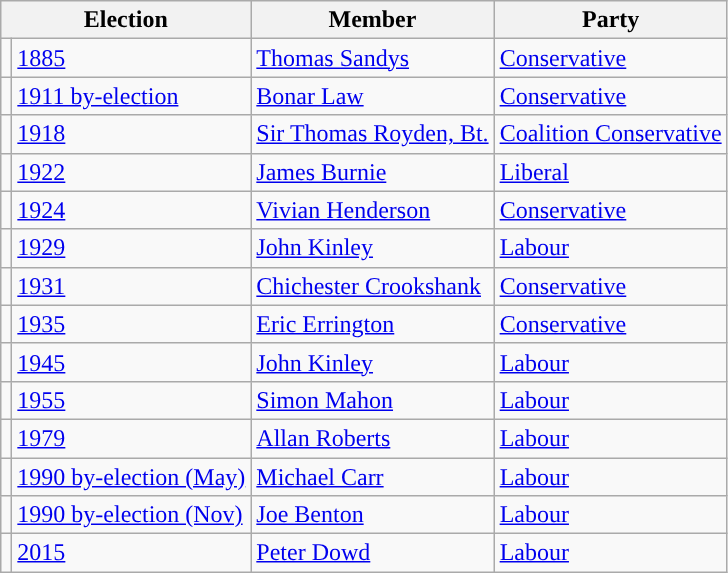<table class="wikitable">
<tr>
<th colspan=2>Election</th>
<th>Member</th>
<th>Party</th>
</tr>
<tr>
<td style="color:inherit;background-color: "></td>
<td><a href='#'>1885</a></td>
<td><a href='#'>Thomas Sandys</a></td>
<td><a href='#'>Conservative</a></td>
</tr>
<tr>
<td style="color:inherit;background-color: "></td>
<td><a href='#'>1911 by-election</a></td>
<td><a href='#'>Bonar Law</a></td>
<td><a href='#'>Conservative</a></td>
</tr>
<tr>
<td style="color:inherit;background-color: "></td>
<td><a href='#'>1918</a></td>
<td><a href='#'>Sir Thomas Royden, Bt.</a></td>
<td><a href='#'>Coalition Conservative</a></td>
</tr>
<tr>
<td style="color:inherit;background-color: "></td>
<td><a href='#'>1922</a></td>
<td><a href='#'>James Burnie</a></td>
<td><a href='#'>Liberal</a></td>
</tr>
<tr>
<td style="color:inherit;background-color: "></td>
<td><a href='#'>1924</a></td>
<td><a href='#'>Vivian Henderson</a></td>
<td><a href='#'>Conservative</a></td>
</tr>
<tr>
<td style="color:inherit;background-color: "></td>
<td><a href='#'>1929</a></td>
<td><a href='#'>John Kinley</a></td>
<td><a href='#'>Labour</a></td>
</tr>
<tr>
<td style="color:inherit;background-color: "></td>
<td><a href='#'>1931</a></td>
<td><a href='#'>Chichester Crookshank</a></td>
<td><a href='#'>Conservative</a></td>
</tr>
<tr>
<td style="color:inherit;background-color: "></td>
<td><a href='#'>1935</a></td>
<td><a href='#'>Eric Errington</a></td>
<td><a href='#'>Conservative</a></td>
</tr>
<tr>
<td style="color:inherit;background-color: "></td>
<td><a href='#'>1945</a></td>
<td><a href='#'>John Kinley</a></td>
<td><a href='#'>Labour</a></td>
</tr>
<tr>
<td style="color:inherit;background-color: "></td>
<td><a href='#'>1955</a></td>
<td><a href='#'>Simon Mahon</a></td>
<td><a href='#'>Labour</a></td>
</tr>
<tr>
<td style="color:inherit;background-color: "></td>
<td><a href='#'>1979</a></td>
<td><a href='#'>Allan Roberts</a></td>
<td><a href='#'>Labour</a></td>
</tr>
<tr>
<td style="color:inherit;background-color: "></td>
<td><a href='#'>1990 by-election (May)</a></td>
<td><a href='#'>Michael Carr</a></td>
<td><a href='#'>Labour</a></td>
</tr>
<tr>
<td style="color:inherit;background-color: "></td>
<td><a href='#'>1990 by-election (Nov)</a></td>
<td><a href='#'>Joe Benton</a></td>
<td><a href='#'>Labour</a></td>
</tr>
<tr>
<td style="color:inherit;background-color: "></td>
<td><a href='#'>2015</a></td>
<td><a href='#'>Peter Dowd</a></td>
<td><a href='#'>Labour</a></td>
</tr>
</table>
